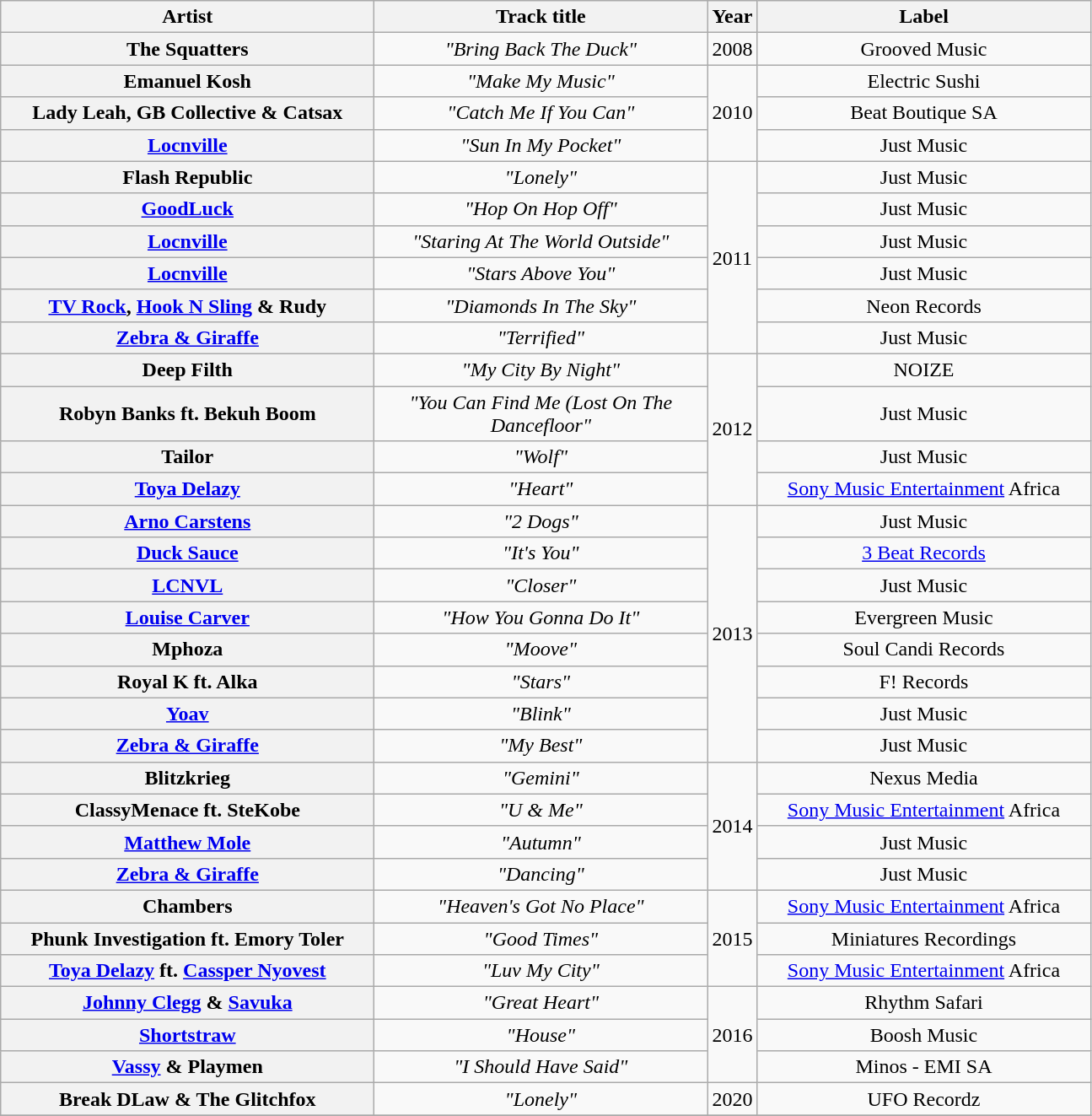<table class="wikitable plainrowheaders" style="text-align:center;" border="1">
<tr>
<th scope="col" style="width:18em;">Artist</th>
<th scope="col" style="width:16em;">Track title</th>
<th scope="col" style="width:1em;">Year</th>
<th scope="col" style="width:16em;">Label</th>
</tr>
<tr>
<th scope="row"><strong>The Squatters</strong></th>
<td><em>"Bring Back The Duck"</em></td>
<td>2008</td>
<td>Grooved Music</td>
</tr>
<tr>
<th scope="row"><strong>Emanuel Kosh</strong></th>
<td><em>"Make My Music"</em></td>
<td rowspan="3">2010</td>
<td>Electric Sushi</td>
</tr>
<tr>
<th scope="row"><strong>Lady Leah, GB Collective & Catsax</strong></th>
<td><em>"Catch Me If You Can"</em></td>
<td>Beat Boutique SA</td>
</tr>
<tr>
<th scope="row"><strong><a href='#'>Locnville</a></strong></th>
<td><em>"Sun In My Pocket"</em></td>
<td>Just Music</td>
</tr>
<tr>
<th scope="row"><strong>Flash Republic</strong></th>
<td><em>"Lonely"</em></td>
<td rowspan="6">2011</td>
<td>Just Music</td>
</tr>
<tr>
<th scope="row"><strong><a href='#'>GoodLuck</a></strong></th>
<td><em>"Hop On Hop Off"</em></td>
<td>Just Music</td>
</tr>
<tr>
<th scope="row"><strong><a href='#'>Locnville</a></strong></th>
<td><em>"Staring At The World Outside"</em></td>
<td>Just Music</td>
</tr>
<tr>
<th scope="row"><strong><a href='#'>Locnville</a></strong></th>
<td><em>"Stars Above You"</em></td>
<td>Just Music</td>
</tr>
<tr>
<th scope="row"><strong><a href='#'>TV Rock</a>, <a href='#'>Hook N Sling</a> & Rudy</strong></th>
<td><em>"Diamonds In The Sky"</em></td>
<td>Neon Records</td>
</tr>
<tr>
<th scope="row"><strong><a href='#'>Zebra & Giraffe</a></strong></th>
<td><em>"Terrified"</em></td>
<td>Just Music</td>
</tr>
<tr>
<th scope="row"><strong>Deep Filth</strong></th>
<td><em>"My City By Night"</em></td>
<td rowspan="4">2012</td>
<td>NOIZE</td>
</tr>
<tr>
<th scope="row"><strong>Robyn Banks ft. Bekuh Boom</strong></th>
<td><em>"You Can Find Me (Lost On The Dancefloor"</em></td>
<td>Just Music</td>
</tr>
<tr>
<th scope="row"><strong>Tailor</strong></th>
<td><em>"Wolf"</em></td>
<td>Just Music</td>
</tr>
<tr>
<th scope="row"><strong><a href='#'>Toya Delazy</a></strong></th>
<td><em>"Heart"</em></td>
<td><a href='#'>Sony Music Entertainment</a> Africa</td>
</tr>
<tr>
<th scope="row"><strong><a href='#'>Arno Carstens</a></strong></th>
<td><em>"2 Dogs"</em></td>
<td rowspan="8">2013</td>
<td>Just Music</td>
</tr>
<tr>
<th scope="row"><strong><a href='#'>Duck Sauce</a></strong></th>
<td><em>"It's You"</em></td>
<td><a href='#'>3 Beat Records</a></td>
</tr>
<tr>
<th scope="row"><strong><a href='#'>LCNVL</a></strong></th>
<td><em>"Closer"</em></td>
<td>Just Music</td>
</tr>
<tr>
<th scope="row"><strong><a href='#'>Louise Carver</a></strong></th>
<td><em>"How You Gonna Do It"</em></td>
<td>Evergreen Music</td>
</tr>
<tr>
<th scope="row"><strong>Mphoza</strong></th>
<td><em>"Moove"</em></td>
<td>Soul Candi Records</td>
</tr>
<tr>
<th scope="row"><strong>Royal K ft. Alka</strong></th>
<td><em>"Stars"</em></td>
<td>F! Records</td>
</tr>
<tr>
<th scope="row"><strong><a href='#'>Yoav</a></strong></th>
<td><em>"Blink"</em></td>
<td>Just Music</td>
</tr>
<tr>
<th scope="row"><strong><a href='#'>Zebra & Giraffe</a></strong></th>
<td><em>"My Best"</em></td>
<td>Just Music</td>
</tr>
<tr>
<th scope="row"><strong>Blitzkrieg</strong></th>
<td><em>"Gemini"</em></td>
<td rowspan="4">2014</td>
<td>Nexus Media</td>
</tr>
<tr>
<th scope="row"><strong>ClassyMenace ft. SteKobe</strong></th>
<td><em>"U & Me"</em></td>
<td><a href='#'>Sony Music Entertainment</a> Africa</td>
</tr>
<tr>
<th scope="row"><strong><a href='#'>Matthew Mole</a></strong></th>
<td><em>"Autumn"</em></td>
<td>Just Music</td>
</tr>
<tr>
<th scope="row"><strong><a href='#'>Zebra & Giraffe</a></strong></th>
<td><em>"Dancing"</em></td>
<td>Just Music</td>
</tr>
<tr>
<th scope="row"><strong>Chambers</strong></th>
<td><em>"Heaven's Got No Place"</em></td>
<td rowspan="3">2015</td>
<td><a href='#'>Sony Music Entertainment</a> Africa</td>
</tr>
<tr>
<th scope="row"><strong>Phunk Investigation ft. Emory Toler</strong></th>
<td><em>"Good Times"</em></td>
<td>Miniatures Recordings</td>
</tr>
<tr>
<th scope="row"><strong><a href='#'>Toya Delazy</a> ft. <a href='#'>Cassper Nyovest</a></strong></th>
<td><em>"Luv My City"</em></td>
<td><a href='#'>Sony Music Entertainment</a> Africa</td>
</tr>
<tr>
<th scope="row"><strong><a href='#'>Johnny Clegg</a> & <a href='#'>Savuka</a></strong></th>
<td><em>"Great Heart"</em></td>
<td rowspan="3">2016</td>
<td>Rhythm Safari</td>
</tr>
<tr>
<th scope="row"><strong><a href='#'>Shortstraw</a></strong></th>
<td><em>"House"</em></td>
<td>Boosh Music</td>
</tr>
<tr>
<th scope="row"><strong><a href='#'>Vassy</a> & Playmen</strong></th>
<td><em>"I Should Have Said"</em></td>
<td>Minos - EMI SA</td>
</tr>
<tr>
<th scope="row"><strong>Break DLaw & The Glitchfox</strong></th>
<td><em>"Lonely"</em></td>
<td>2020</td>
<td>UFO Recordz</td>
</tr>
<tr>
</tr>
</table>
